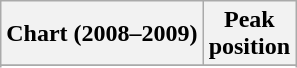<table class="wikitable sortable">
<tr>
<th>Chart (2008–2009)</th>
<th>Peak<br>position</th>
</tr>
<tr>
</tr>
<tr>
</tr>
<tr>
</tr>
<tr>
</tr>
</table>
